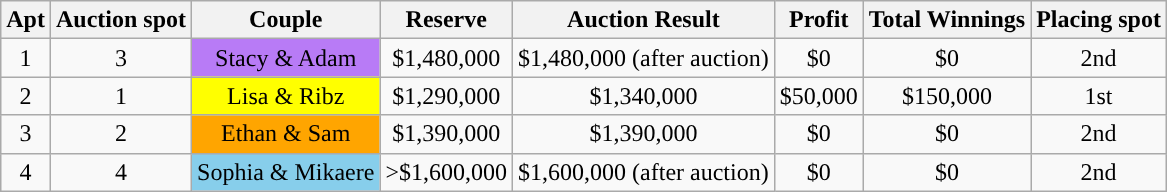<table class="wikitable" style="text-align: center" |>
<tr>
<th>Apt</th>
<th>Auction spot</th>
<th>Couple</th>
<th>Reserve</th>
<th>Auction Result</th>
<th>Profit</th>
<th>Total Winnings</th>
<th>Placing spot</th>
</tr>
<tr>
<td>1</td>
<td>3</td>
<td style="background-color: #B87BF6;">Stacy & Adam</td>
<td>$1,480,000</td>
<td>$1,480,000 (after auction)</td>
<td>$0</td>
<td>$0</td>
<td>2nd</td>
</tr>
<tr>
<td>2</td>
<td>1</td>
<td style="background-color:  Yellow; ">Lisa & Ribz</td>
<td>$1,290,000</td>
<td>$1,340,000</td>
<td>$50,000</td>
<td>$150,000</td>
<td>1st</td>
</tr>
<tr>
<td>3</td>
<td>2</td>
<td style='background:Orange;'>Ethan & Sam</td>
<td>$1,390,000</td>
<td>$1,390,000</td>
<td>$0</td>
<td>$0</td>
<td>2nd</td>
</tr>
<tr>
<td>4</td>
<td>4</td>
<td style="background-color: skyblue;">Sophia & Mikaere</td>
<td>>$1,600,000</td>
<td>$1,600,000 (after auction)</td>
<td>$0</td>
<td>$0</td>
<td>2nd</td>
</tr>
</table>
